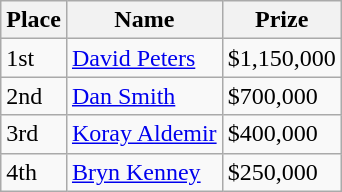<table class="wikitable">
<tr>
<th>Place</th>
<th>Name</th>
<th>Prize</th>
</tr>
<tr>
<td>1st</td>
<td> <a href='#'>David Peters</a></td>
<td>$1,150,000</td>
</tr>
<tr>
<td>2nd</td>
<td> <a href='#'>Dan Smith</a></td>
<td>$700,000</td>
</tr>
<tr>
<td>3rd</td>
<td> <a href='#'>Koray Aldemir</a></td>
<td>$400,000</td>
</tr>
<tr>
<td>4th</td>
<td> <a href='#'>Bryn Kenney</a></td>
<td>$250,000</td>
</tr>
</table>
